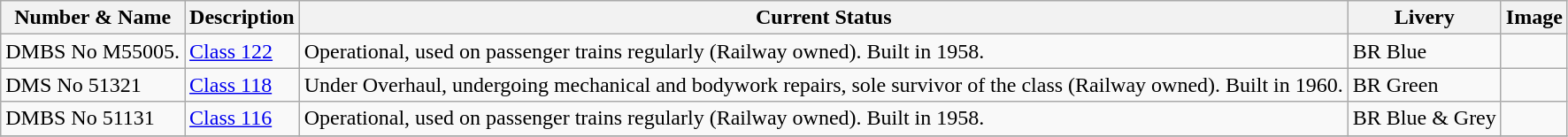<table class="wikitable">
<tr>
<th>Number & Name</th>
<th>Description</th>
<th>Current Status</th>
<th>Livery</th>
<th>Image</th>
</tr>
<tr>
<td>DMBS No M55005.</td>
<td><a href='#'>Class 122</a><br></td>
<td>Operational, used on passenger trains regularly (Railway owned). Built in 1958.</td>
<td>BR Blue</td>
<td></td>
</tr>
<tr>
<td>DMS No 51321<br></td>
<td><a href='#'>Class 118</a></td>
<td>Under Overhaul, undergoing mechanical and bodywork repairs, sole survivor of the class (Railway owned). Built in 1960.</td>
<td>BR Green</td>
<td></td>
</tr>
<tr>
<td>DMBS No 51131<br></td>
<td><a href='#'>Class 116</a></td>
<td>Operational, used on passenger trains regularly (Railway owned). Built in 1958.</td>
<td>BR Blue & Grey</td>
<td></td>
</tr>
<tr>
</tr>
</table>
